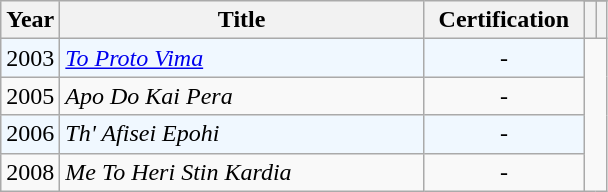<table class="wikitable"|width=100%>
<tr ">
<th style="width:20px;" rowspan="2">Year</th>
<th style="width:235px;" rowspan="2">Title</th>
<th style="width:100px;" rowspan="2">Certification</th>
</tr>
<tr>
<th></th>
<th></th>
</tr>
<tr style="background:#f0f8ff;">
<td>2003</td>
<td><em><a href='#'>To Proto Vima</a></em></td>
<td style="text-align:center;">-</td>
</tr>
<tr>
<td>2005</td>
<td><em>Apo Do Kai Pera</em></td>
<td style="text-align:center;">-</td>
</tr>
<tr style="background:#f0f8ff;">
<td>2006</td>
<td><em>Th' Afisei Epohi</em></td>
<td style="text-align:center;">-</td>
</tr>
<tr>
<td>2008</td>
<td><em>Me To Heri Stin Kardia</em></td>
<td style="text-align:center;">-</td>
</tr>
</table>
